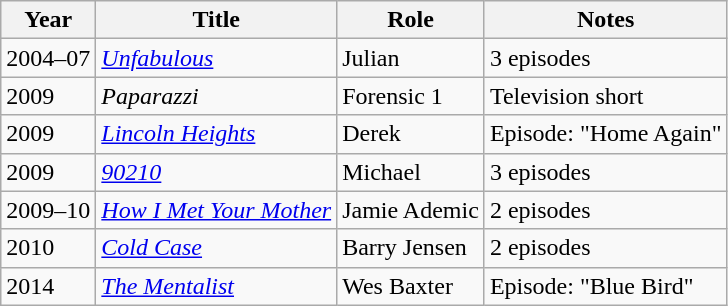<table class="wikitable sortable">
<tr>
<th>Year</th>
<th>Title</th>
<th>Role</th>
<th>Notes</th>
</tr>
<tr>
<td>2004–07</td>
<td><em><a href='#'>Unfabulous</a></em></td>
<td>Julian</td>
<td>3 episodes</td>
</tr>
<tr>
<td>2009</td>
<td><em>Paparazzi</em></td>
<td>Forensic 1</td>
<td>Television short</td>
</tr>
<tr>
<td>2009</td>
<td><em><a href='#'>Lincoln Heights</a></em></td>
<td>Derek</td>
<td>Episode: "Home Again"</td>
</tr>
<tr>
<td>2009</td>
<td><em><a href='#'>90210</a></em></td>
<td>Michael</td>
<td>3 episodes</td>
</tr>
<tr>
<td>2009–10</td>
<td><em><a href='#'>How I Met Your Mother</a></em></td>
<td>Jamie Ademic</td>
<td>2 episodes</td>
</tr>
<tr>
<td>2010</td>
<td><em><a href='#'>Cold Case</a></em></td>
<td>Barry Jensen</td>
<td>2 episodes</td>
</tr>
<tr>
<td>2014</td>
<td><em><a href='#'>The Mentalist</a></em></td>
<td>Wes Baxter</td>
<td>Episode: "Blue Bird"</td>
</tr>
</table>
